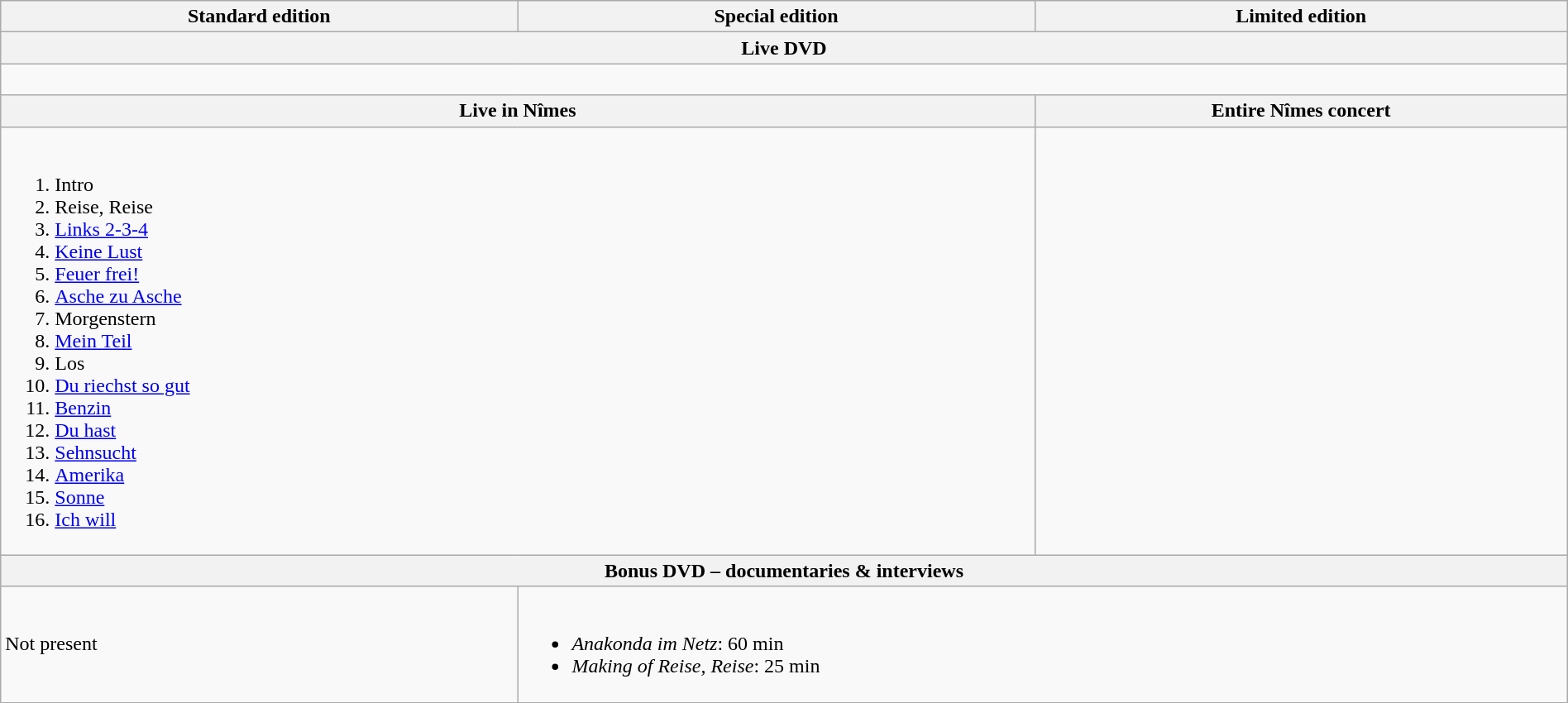<table class="wikitable" style="width:100%">
<tr>
<th width=33%>Standard edition</th>
<th width=33%>Special edition</th>
<th width=34%>Limited edition</th>
</tr>
<tr>
<th colspan=3>Live DVD</th>
</tr>
<tr>
<td colspan=3><br></td>
</tr>
<tr>
<th colspan=2>Live in Nîmes</th>
<th>Entire Nîmes concert</th>
</tr>
<tr>
<td colspan=2><br><ol><li>Intro</li><li>Reise, Reise</li><li><a href='#'>Links 2-3-4</a></li><li><a href='#'>Keine Lust</a></li><li><a href='#'>Feuer frei!</a></li><li><a href='#'>Asche zu Asche</a></li><li>Morgenstern</li><li><a href='#'>Mein Teil</a></li><li>Los</li><li><a href='#'>Du riechst so gut</a></li><li><a href='#'>Benzin</a></li><li><a href='#'>Du hast</a></li><li><a href='#'>Sehnsucht</a></li><li><a href='#'>Amerika</a></li><li><a href='#'>Sonne</a></li><li><a href='#'>Ich will</a></li></ol></td>
<td><br></td>
</tr>
<tr>
<th colspan=3>Bonus DVD – documentaries & interviews</th>
</tr>
<tr>
<td>Not present</td>
<td colspan=2><br><ul><li><em>Anakonda im Netz</em>: 60 min</li><li><em>Making of Reise, Reise</em>: 25 min</li></ul></td>
</tr>
</table>
